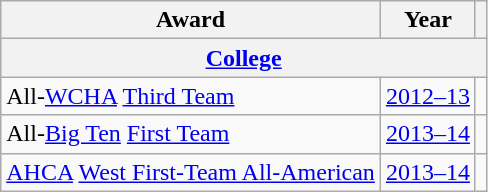<table class="wikitable">
<tr>
<th>Award</th>
<th>Year</th>
<th></th>
</tr>
<tr>
<th colspan="3"><a href='#'>College</a></th>
</tr>
<tr>
<td>All-<a href='#'>WCHA</a> <a href='#'>Third Team</a></td>
<td><a href='#'>2012–13</a></td>
<td></td>
</tr>
<tr>
<td>All-<a href='#'>Big Ten</a> <a href='#'>First Team</a></td>
<td><a href='#'>2013–14</a></td>
<td></td>
</tr>
<tr>
<td><a href='#'>AHCA</a> <a href='#'>West First-Team All-American</a></td>
<td><a href='#'>2013–14</a></td>
<td></td>
</tr>
</table>
